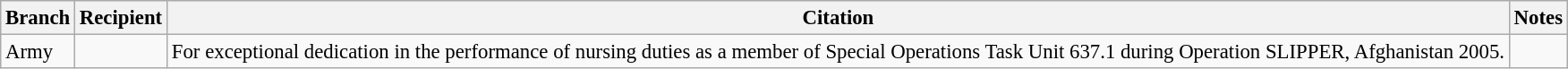<table class="wikitable" style="font-size:95%;">
<tr>
<th>Branch</th>
<th>Recipient</th>
<th>Citation</th>
<th>Notes</th>
</tr>
<tr>
<td>Army</td>
<td></td>
<td>For exceptional dedication in the performance of nursing duties as a member of Special Operations Task Unit 637.1 during Operation SLIPPER, Afghanistan 2005.</td>
<td></td>
</tr>
</table>
